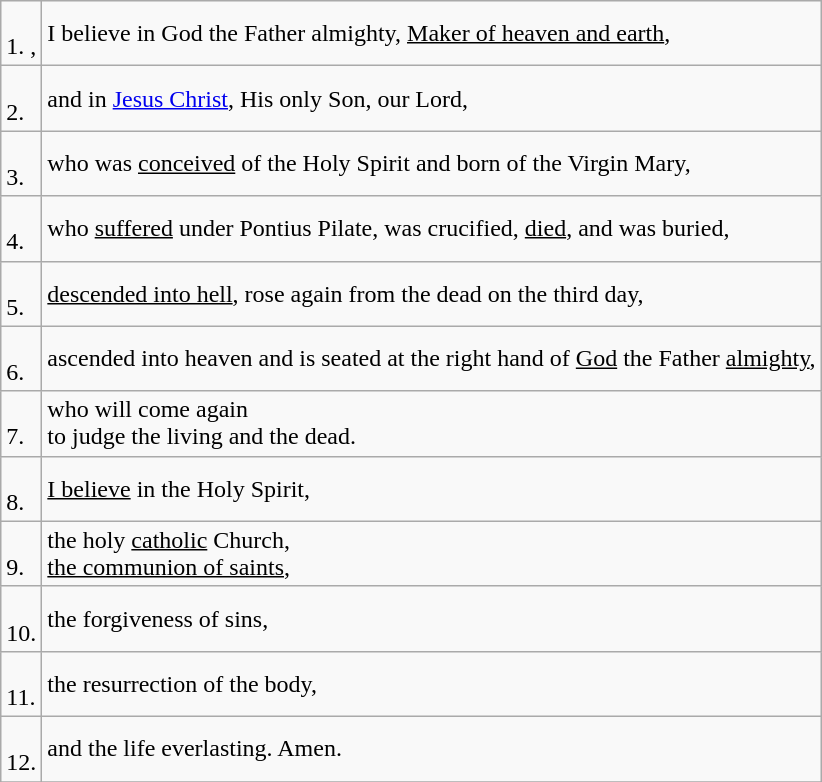<table class="wikitable">
<tr>
<td><br>1. ,</td>
<td>I believe in God the Father almighty, <u>Maker of heaven and earth</u>,</td>
</tr>
<tr>
<td><br>2. </td>
<td>and in <a href='#'>Jesus Christ</a>, His only Son, our Lord,</td>
</tr>
<tr>
<td><br>3. </td>
<td>who was <u>conceived</u> of the Holy Spirit and born of the Virgin Mary,</td>
</tr>
<tr>
<td><br>4. </td>
<td>who <u>suffered</u> under Pontius Pilate, was crucified, <u>died</u>, and was buried,</td>
</tr>
<tr>
<td><br>5. </td>
<td><u>descended into hell</u>, rose again from the dead on the third day,</td>
</tr>
<tr>
<td><br>6. </td>
<td>ascended into heaven and is seated at the right hand of <u>God</u> the Father <u>almighty</u>,</td>
</tr>
<tr>
<td><br>7. </td>
<td>who will come again<br>to judge the living and the dead.</td>
</tr>
<tr>
<td><br>8. </td>
<td><u>I believe</u> in the Holy Spirit,</td>
</tr>
<tr>
<td><br>9. </td>
<td>the holy <u>catholic</u> Church,<br><u>the communion of saints</u>,</td>
</tr>
<tr>
<td><br>10. </td>
<td>the forgiveness of sins,</td>
</tr>
<tr>
<td><br>11. </td>
<td>the resurrection of the body,</td>
</tr>
<tr>
<td><br>12. </td>
<td>and the life everlasting. Amen.</td>
</tr>
<tr>
</tr>
</table>
